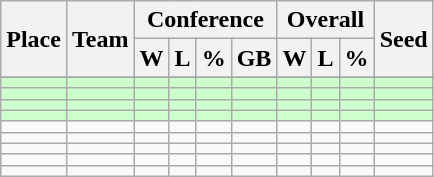<table class=wikitable>
<tr>
<th rowspan ="2">Place</th>
<th rowspan ="2">Team</th>
<th colspan = "4">Conference</th>
<th colspan ="3">Overall</th>
<th rowspan ="2">Seed</th>
</tr>
<tr>
<th>W</th>
<th>L</th>
<th>%</th>
<th>GB</th>
<th>W</th>
<th>L</th>
<th>%</th>
</tr>
<tr>
</tr>
<tr bgcolor=#ccffcc>
<td></td>
<td></td>
<td></td>
<td></td>
<td></td>
<td></td>
<td></td>
<td></td>
<td></td>
<td></td>
</tr>
<tr bgcolor=#ccffcc>
<td></td>
<td></td>
<td></td>
<td></td>
<td></td>
<td></td>
<td></td>
<td></td>
<td></td>
<td></td>
</tr>
<tr bgcolor=#ccffcc>
<td></td>
<td></td>
<td></td>
<td></td>
<td></td>
<td></td>
<td></td>
<td></td>
<td></td>
<td></td>
</tr>
<tr bgcolor=#ccffcc>
<td></td>
<td></td>
<td></td>
<td></td>
<td></td>
<td></td>
<td></td>
<td></td>
<td></td>
<td></td>
</tr>
<tr>
<td></td>
<td></td>
<td></td>
<td></td>
<td></td>
<td></td>
<td></td>
<td></td>
<td></td>
<td></td>
</tr>
<tr>
<td></td>
<td></td>
<td></td>
<td></td>
<td></td>
<td></td>
<td></td>
<td></td>
<td></td>
<td></td>
</tr>
<tr>
<td></td>
<td></td>
<td></td>
<td></td>
<td></td>
<td></td>
<td></td>
<td></td>
<td></td>
<td></td>
</tr>
<tr>
<td></td>
<td></td>
<td></td>
<td></td>
<td></td>
<td></td>
<td></td>
<td></td>
<td></td>
<td></td>
</tr>
<tr>
<td></td>
<td></td>
<td></td>
<td></td>
<td></td>
<td></td>
<td></td>
<td></td>
<td></td>
<td></td>
</tr>
</table>
